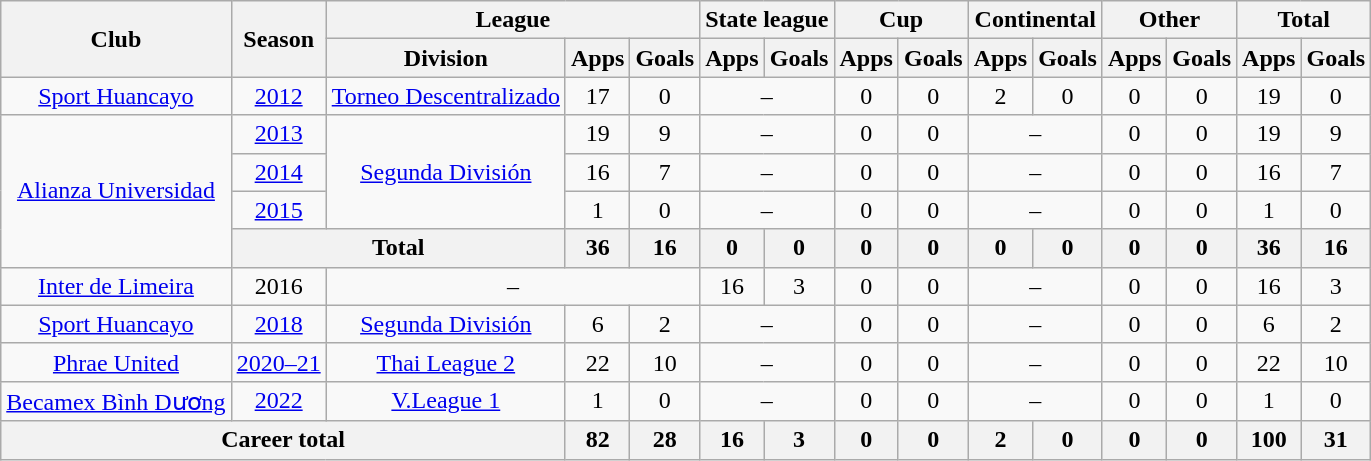<table class="wikitable" style="text-align: center">
<tr>
<th rowspan="2">Club</th>
<th rowspan="2">Season</th>
<th colspan="3">League</th>
<th colspan="2">State league</th>
<th colspan="2">Cup</th>
<th colspan="2">Continental</th>
<th colspan="2">Other</th>
<th colspan="2">Total</th>
</tr>
<tr>
<th>Division</th>
<th>Apps</th>
<th>Goals</th>
<th>Apps</th>
<th>Goals</th>
<th>Apps</th>
<th>Goals</th>
<th>Apps</th>
<th>Goals</th>
<th>Apps</th>
<th>Goals</th>
<th>Apps</th>
<th>Goals</th>
</tr>
<tr>
<td><a href='#'>Sport Huancayo</a></td>
<td><a href='#'>2012</a></td>
<td><a href='#'>Torneo Descentralizado</a></td>
<td>17</td>
<td>0</td>
<td colspan="2">–</td>
<td>0</td>
<td>0</td>
<td>2</td>
<td>0</td>
<td>0</td>
<td>0</td>
<td>19</td>
<td>0</td>
</tr>
<tr>
<td rowspan="4"><a href='#'>Alianza Universidad</a></td>
<td><a href='#'>2013</a></td>
<td rowspan="3"><a href='#'>Segunda División</a></td>
<td>19</td>
<td>9</td>
<td colspan="2">–</td>
<td>0</td>
<td>0</td>
<td colspan="2">–</td>
<td>0</td>
<td>0</td>
<td>19</td>
<td>9</td>
</tr>
<tr>
<td><a href='#'>2014</a></td>
<td>16</td>
<td>7</td>
<td colspan="2">–</td>
<td>0</td>
<td>0</td>
<td colspan="2">–</td>
<td>0</td>
<td>0</td>
<td>16</td>
<td>7</td>
</tr>
<tr>
<td><a href='#'>2015</a></td>
<td>1</td>
<td>0</td>
<td colspan="2">–</td>
<td>0</td>
<td>0</td>
<td colspan="2">–</td>
<td>0</td>
<td>0</td>
<td>1</td>
<td>0</td>
</tr>
<tr>
<th colspan="2"><strong>Total</strong></th>
<th>36</th>
<th>16</th>
<th>0</th>
<th>0</th>
<th>0</th>
<th>0</th>
<th>0</th>
<th>0</th>
<th>0</th>
<th>0</th>
<th>36</th>
<th>16</th>
</tr>
<tr>
<td><a href='#'>Inter de Limeira</a></td>
<td>2016</td>
<td colspan="3">–</td>
<td>16</td>
<td>3</td>
<td>0</td>
<td>0</td>
<td colspan="2">–</td>
<td>0</td>
<td>0</td>
<td>16</td>
<td>3</td>
</tr>
<tr>
<td><a href='#'>Sport Huancayo</a></td>
<td><a href='#'>2018</a></td>
<td><a href='#'>Segunda División</a></td>
<td>6</td>
<td>2</td>
<td colspan="2">–</td>
<td>0</td>
<td>0</td>
<td colspan="2">–</td>
<td>0</td>
<td>0</td>
<td>6</td>
<td>2</td>
</tr>
<tr>
<td><a href='#'>Phrae United</a></td>
<td><a href='#'>2020–21</a></td>
<td><a href='#'>Thai League 2</a></td>
<td>22</td>
<td>10</td>
<td colspan="2">–</td>
<td>0</td>
<td>0</td>
<td colspan="2">–</td>
<td>0</td>
<td>0</td>
<td>22</td>
<td>10</td>
</tr>
<tr>
<td><a href='#'>Becamex Bình Dương</a></td>
<td><a href='#'>2022</a></td>
<td><a href='#'>V.League 1</a></td>
<td>1</td>
<td>0</td>
<td colspan="2">–</td>
<td>0</td>
<td>0</td>
<td colspan="2">–</td>
<td>0</td>
<td>0</td>
<td>1</td>
<td>0</td>
</tr>
<tr>
<th colspan="3"><strong>Career total</strong></th>
<th>82</th>
<th>28</th>
<th>16</th>
<th>3</th>
<th>0</th>
<th>0</th>
<th>2</th>
<th>0</th>
<th>0</th>
<th>0</th>
<th>100</th>
<th>31</th>
</tr>
</table>
